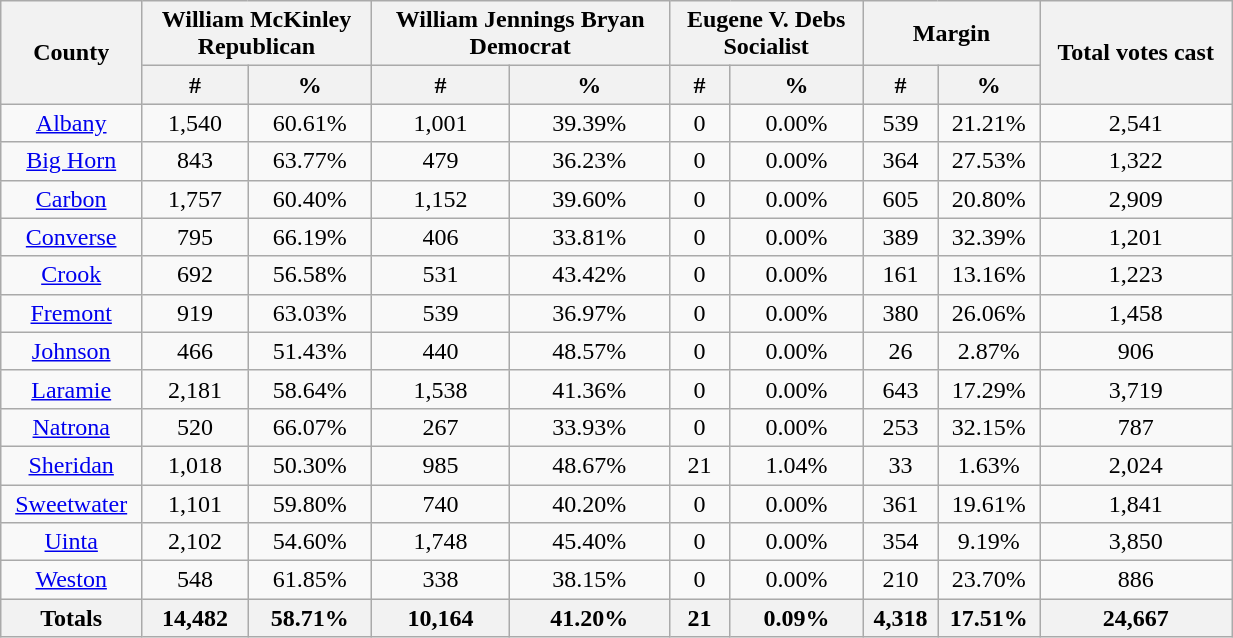<table width="65%" class="wikitable sortable">
<tr>
<th style="text-align:center;" rowspan="2">County</th>
<th style="text-align:center;" colspan="2">William McKinley<br>Republican</th>
<th style="text-align:center;" colspan="2">William Jennings Bryan<br>Democrat</th>
<th style="text-align:center;" colspan="2">Eugene V. Debs<br>Socialist</th>
<th style="text-align:center;" colspan="2">Margin</th>
<th style="text-align:center;" rowspan="2">Total votes cast</th>
</tr>
<tr bgcolor="lightgrey">
<th style="text-align:center;" data-sort-type="number">#</th>
<th style="text-align:center;" data-sort-type="number">%</th>
<th style="text-align:center;" data-sort-type="number">#</th>
<th style="text-align:center;" data-sort-type="number">%</th>
<th style="text-align:center;" data-sort-type="number">#</th>
<th style="text-align:center;" data-sort-type="number">%</th>
<th style="text-align:center;" data-sort-type="number">#</th>
<th style="text-align:center;" data-sort-type="number">%</th>
</tr>
<tr style="text-align:center;">
<td><a href='#'>Albany</a></td>
<td>1,540</td>
<td>60.61%</td>
<td>1,001</td>
<td>39.39%</td>
<td>0</td>
<td>0.00%</td>
<td>539</td>
<td>21.21%</td>
<td>2,541</td>
</tr>
<tr style="text-align:center;">
<td><a href='#'>Big Horn</a></td>
<td>843</td>
<td>63.77%</td>
<td>479</td>
<td>36.23%</td>
<td>0</td>
<td>0.00%</td>
<td>364</td>
<td>27.53%</td>
<td>1,322</td>
</tr>
<tr style="text-align:center;">
<td><a href='#'>Carbon</a></td>
<td>1,757</td>
<td>60.40%</td>
<td>1,152</td>
<td>39.60%</td>
<td>0</td>
<td>0.00%</td>
<td>605</td>
<td>20.80%</td>
<td>2,909</td>
</tr>
<tr style="text-align:center;">
<td><a href='#'>Converse</a></td>
<td>795</td>
<td>66.19%</td>
<td>406</td>
<td>33.81%</td>
<td>0</td>
<td>0.00%</td>
<td>389</td>
<td>32.39%</td>
<td>1,201</td>
</tr>
<tr style="text-align:center;">
<td><a href='#'>Crook</a></td>
<td>692</td>
<td>56.58%</td>
<td>531</td>
<td>43.42%</td>
<td>0</td>
<td>0.00%</td>
<td>161</td>
<td>13.16%</td>
<td>1,223</td>
</tr>
<tr style="text-align:center;">
<td><a href='#'>Fremont</a></td>
<td>919</td>
<td>63.03%</td>
<td>539</td>
<td>36.97%</td>
<td>0</td>
<td>0.00%</td>
<td>380</td>
<td>26.06%</td>
<td>1,458</td>
</tr>
<tr style="text-align:center;">
<td><a href='#'>Johnson</a></td>
<td>466</td>
<td>51.43%</td>
<td>440</td>
<td>48.57%</td>
<td>0</td>
<td>0.00%</td>
<td>26</td>
<td>2.87%</td>
<td>906</td>
</tr>
<tr style="text-align:center;">
<td><a href='#'>Laramie</a></td>
<td>2,181</td>
<td>58.64%</td>
<td>1,538</td>
<td>41.36%</td>
<td>0</td>
<td>0.00%</td>
<td>643</td>
<td>17.29%</td>
<td>3,719</td>
</tr>
<tr style="text-align:center;">
<td><a href='#'>Natrona</a></td>
<td>520</td>
<td>66.07%</td>
<td>267</td>
<td>33.93%</td>
<td>0</td>
<td>0.00%</td>
<td>253</td>
<td>32.15%</td>
<td>787</td>
</tr>
<tr style="text-align:center;">
<td><a href='#'>Sheridan</a></td>
<td>1,018</td>
<td>50.30%</td>
<td>985</td>
<td>48.67%</td>
<td>21</td>
<td>1.04%</td>
<td>33</td>
<td>1.63%</td>
<td>2,024</td>
</tr>
<tr style="text-align:center;">
<td><a href='#'>Sweetwater</a></td>
<td>1,101</td>
<td>59.80%</td>
<td>740</td>
<td>40.20%</td>
<td>0</td>
<td>0.00%</td>
<td>361</td>
<td>19.61%</td>
<td>1,841</td>
</tr>
<tr style="text-align:center;">
<td><a href='#'>Uinta</a></td>
<td>2,102</td>
<td>54.60%</td>
<td>1,748</td>
<td>45.40%</td>
<td>0</td>
<td>0.00%</td>
<td>354</td>
<td>9.19%</td>
<td>3,850</td>
</tr>
<tr style="text-align:center;">
<td><a href='#'>Weston</a></td>
<td>548</td>
<td>61.85%</td>
<td>338</td>
<td>38.15%</td>
<td>0</td>
<td>0.00%</td>
<td>210</td>
<td>23.70%</td>
<td>886</td>
</tr>
<tr>
<th>Totals</th>
<th>14,482</th>
<th>58.71%</th>
<th>10,164</th>
<th>41.20%</th>
<th>21</th>
<th>0.09%</th>
<th>4,318</th>
<th>17.51%</th>
<th>24,667</th>
</tr>
</table>
